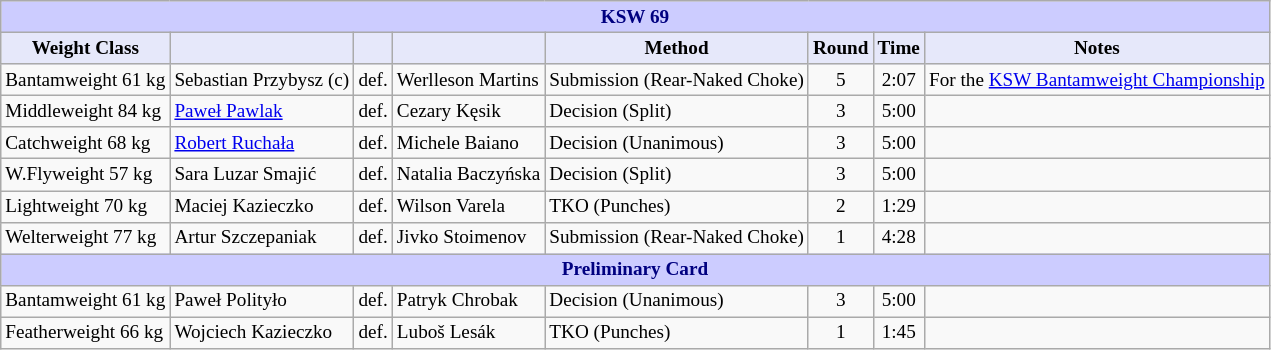<table class="wikitable" style="font-size: 80%;">
<tr>
<th colspan="8" style="background-color: #ccf; color: #000080; text-align: center;"><strong>KSW 69</strong></th>
</tr>
<tr>
<th colspan="1" style="background-color: #E6E8FA; color: #000000; text-align: center;">Weight Class</th>
<th colspan="1" style="background-color: #E6E8FA; color: #000000; text-align: center;"></th>
<th colspan="1" style="background-color: #E6E8FA; color: #000000; text-align: center;"></th>
<th colspan="1" style="background-color: #E6E8FA; color: #000000; text-align: center;"></th>
<th colspan="1" style="background-color: #E6E8FA; color: #000000; text-align: center;">Method</th>
<th colspan="1" style="background-color: #E6E8FA; color: #000000; text-align: center;">Round</th>
<th colspan="1" style="background-color: #E6E8FA; color: #000000; text-align: center;">Time</th>
<th colspan="1" style="background-color: #E6E8FA; color: #000000; text-align: center;">Notes</th>
</tr>
<tr>
<td>Bantamweight 61 kg</td>
<td> Sebastian Przybysz (c)</td>
<td align=center>def.</td>
<td> Werlleson Martins</td>
<td>Submission (Rear-Naked Choke)</td>
<td align=center>5</td>
<td align=center>2:07</td>
<td>For the <a href='#'>KSW Bantamweight Championship</a></td>
</tr>
<tr>
<td>Middleweight 84 kg</td>
<td> <a href='#'>Paweł Pawlak</a></td>
<td align=center>def.</td>
<td> Cezary Kęsik</td>
<td>Decision (Split)</td>
<td align=center>3</td>
<td align=center>5:00</td>
<td></td>
</tr>
<tr>
<td>Catchweight 68 kg</td>
<td> <a href='#'>Robert Ruchała</a></td>
<td align=center>def.</td>
<td> Michele Baiano</td>
<td>Decision (Unanimous)</td>
<td align=center>3</td>
<td align=center>5:00</td>
<td></td>
</tr>
<tr>
<td>W.Flyweight 57 kg</td>
<td> Sara Luzar Smajić</td>
<td align=center>def.</td>
<td> Natalia Baczyńska</td>
<td>Decision (Split)</td>
<td align=center>3</td>
<td align=center>5:00</td>
<td></td>
</tr>
<tr>
<td>Lightweight 70 kg</td>
<td> Maciej Kazieczko</td>
<td align=center>def.</td>
<td> Wilson Varela</td>
<td>TKO (Punches)</td>
<td align=center>2</td>
<td align=center>1:29</td>
<td></td>
</tr>
<tr>
<td>Welterweight 77 kg</td>
<td> Artur Szczepaniak</td>
<td align=center>def.</td>
<td> Jivko Stoimenov</td>
<td>Submission (Rear-Naked Choke)</td>
<td align=center>1</td>
<td align=center>4:28</td>
<td></td>
</tr>
<tr>
<th colspan="8" style="background-color: #ccf; color: #000080; text-align: center;"><strong>Preliminary Card</strong></th>
</tr>
<tr>
<td>Bantamweight 61 kg</td>
<td> Paweł Polityło</td>
<td align=center>def.</td>
<td> Patryk Chrobak</td>
<td>Decision (Unanimous)</td>
<td align=center>3</td>
<td align=center>5:00</td>
<td></td>
</tr>
<tr>
<td>Featherweight 66 kg</td>
<td> Wojciech Kazieczko</td>
<td align=center>def.</td>
<td> Luboš Lesák</td>
<td>TKO (Punches)</td>
<td align=center>1</td>
<td align=center>1:45</td>
<td></td>
</tr>
</table>
